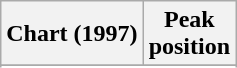<table class="wikitable sortable">
<tr>
<th align="left">Chart (1997)</th>
<th align="center">Peak<br>position</th>
</tr>
<tr>
</tr>
<tr>
</tr>
</table>
